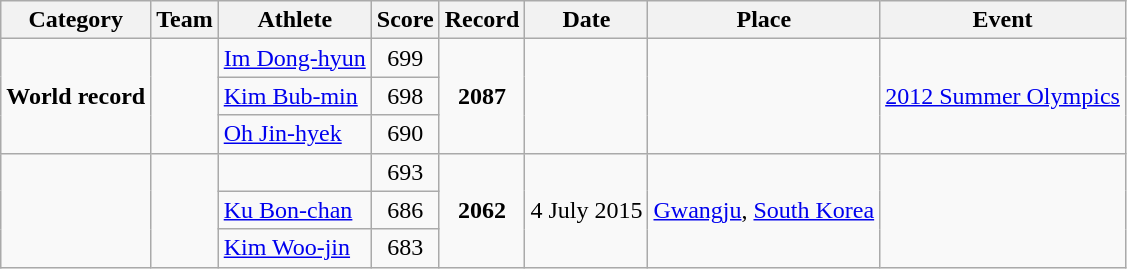<table class="wikitable" style="text-align:center">
<tr>
<th>Category</th>
<th>Team</th>
<th>Athlete</th>
<th>Score</th>
<th>Record</th>
<th>Date</th>
<th>Place</th>
<th>Event</th>
</tr>
<tr>
<td rowspan="3"><strong>World record</strong></td>
<td rowspan="3" align="left"></td>
<td align="left"><a href='#'>Im Dong-hyun</a></td>
<td>699</td>
<td rowspan="3"><strong>2087</strong></td>
<td rowspan="3"></td>
<td rowspan="3"></td>
<td rowspan="3"><a href='#'>2012 Summer Olympics</a></td>
</tr>
<tr>
<td align="left"><a href='#'>Kim Bub-min</a></td>
<td>698</td>
</tr>
<tr>
<td align="left"><a href='#'>Oh Jin-hyek</a></td>
<td>690</td>
</tr>
<tr>
<td rowspan="3"><strong></strong></td>
<td rowspan="3" align="left"></td>
<td align="left"></td>
<td>693</td>
<td rowspan="3"><strong>2062</strong></td>
<td rowspan="3">4 July 2015</td>
<td rowspan="3"><a href='#'>Gwangju</a>, <a href='#'>South Korea</a></td>
<td rowspan="3"></td>
</tr>
<tr>
<td align="left"><a href='#'>Ku Bon-chan</a></td>
<td>686</td>
</tr>
<tr>
<td align="left"><a href='#'>Kim Woo-jin</a></td>
<td>683</td>
</tr>
</table>
